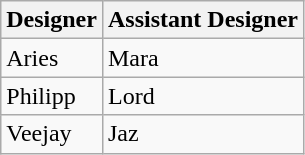<table class="wikitable" style="text-align:">
<tr>
<th>Designer</th>
<th>Assistant Designer</th>
</tr>
<tr>
<td>Aries</td>
<td>Mara</td>
</tr>
<tr>
<td>Philipp</td>
<td>Lord</td>
</tr>
<tr>
<td>Veejay</td>
<td>Jaz</td>
</tr>
</table>
